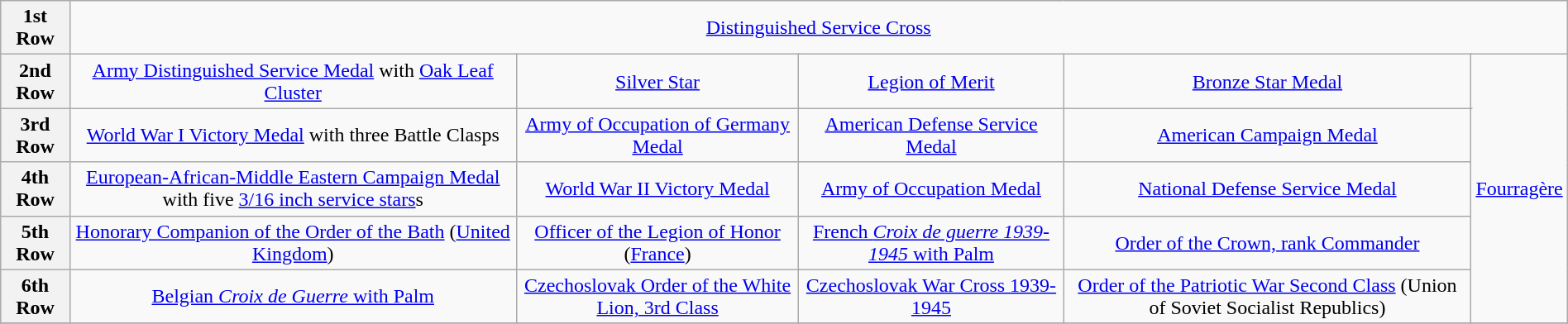<table class="wikitable" style="margin:1em auto; text-align:center;">
<tr>
<th>1st Row</th>
<td colspan="20"><a href='#'>Distinguished Service Cross</a></td>
</tr>
<tr>
<th>2nd Row</th>
<td colspan="4"><a href='#'>Army Distinguished Service Medal</a> with <a href='#'>Oak Leaf Cluster</a></td>
<td colspan="4"><a href='#'>Silver Star</a></td>
<td colspan="4"><a href='#'>Legion of Merit</a></td>
<td colspan="4"><a href='#'>Bronze Star Medal</a></td>
<td rowspan="5" align="center"><a href='#'>Fourragère</a></td>
</tr>
<tr>
<th>3rd Row</th>
<td colspan="4"><a href='#'>World War I Victory Medal</a> with three Battle Clasps</td>
<td colspan="4"><a href='#'>Army of Occupation of Germany Medal</a></td>
<td colspan="4"><a href='#'>American Defense Service Medal</a></td>
<td colspan="4"><a href='#'>American Campaign Medal</a></td>
</tr>
<tr>
<th>4th Row</th>
<td colspan="4"><a href='#'>European-African-Middle Eastern Campaign Medal</a> with five <a href='#'>3/16 inch service stars</a>s</td>
<td colspan="4"><a href='#'>World War II Victory Medal</a></td>
<td colspan="4"><a href='#'>Army of Occupation Medal</a></td>
<td colspan="4"><a href='#'>National Defense Service Medal</a></td>
</tr>
<tr>
<th>5th Row</th>
<td colspan="4"><a href='#'>Honorary Companion of the Order of the Bath</a> (<a href='#'>United Kingdom</a>)</td>
<td colspan="4"><a href='#'>Officer of the Legion of Honor</a> (<a href='#'>France</a>)</td>
<td colspan="4"><a href='#'>French <em>Croix de guerre 1939-1945</em> with Palm</a></td>
<td colspan="4"><a href='#'>Order of the Crown, rank Commander</a></td>
</tr>
<tr>
<th>6th Row</th>
<td colspan="4"><a href='#'>Belgian <em>Croix de Guerre</em> with Palm</a></td>
<td colspan="4"><a href='#'>Czechoslovak Order of the White Lion, 3rd Class</a></td>
<td colspan="4"><a href='#'>Czechoslovak War Cross 1939-1945</a></td>
<td colspan="4"><a href='#'>Order of the Patriotic War Second Class</a> (Union of Soviet Socialist Republics)</td>
</tr>
<tr>
</tr>
</table>
